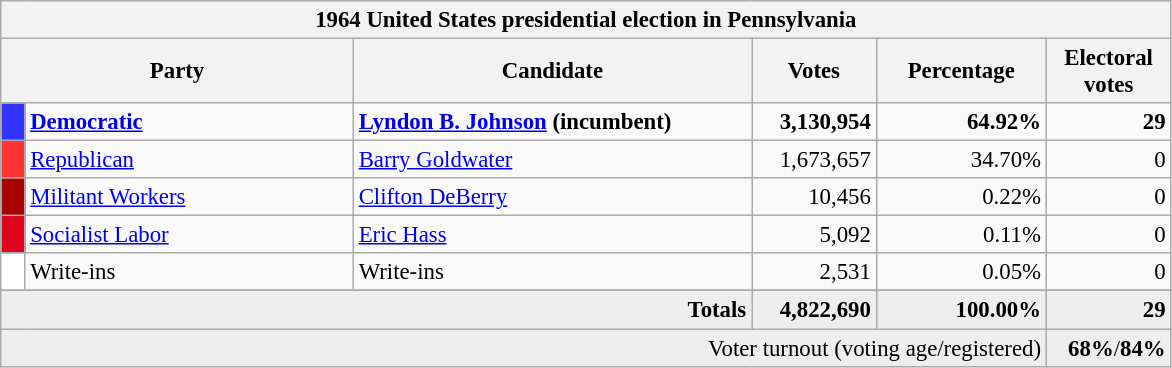<table class="wikitable" style="font-size: 95%;">
<tr>
<th colspan="6">1964 United States presidential election in Pennsylvania</th>
</tr>
<tr>
<th colspan="2" style="width: 15em">Party</th>
<th style="width: 17em">Candidate</th>
<th style="width: 5em">Votes</th>
<th style="width: 7em">Percentage</th>
<th style="width: 5em">Electoral votes</th>
</tr>
<tr>
<th style="background-color:#3333FF; width: 3px"></th>
<td style="width: 130px"><strong><a href='#'>Democratic</a></strong></td>
<td><strong><a href='#'>Lyndon B. Johnson</a> (incumbent)</strong></td>
<td align="right"><strong>3,130,954</strong></td>
<td align="right"><strong>64.92%</strong></td>
<td align="right"><strong>29</strong></td>
</tr>
<tr>
<th style="background-color:#FF3333; width: 3px"></th>
<td style="width: 130px"><a href='#'>Republican</a></td>
<td><a href='#'>Barry Goldwater</a></td>
<td align="right">1,673,657</td>
<td align="right">34.70%</td>
<td align="right">0</td>
</tr>
<tr>
<th style="background-color:#AA0000; width: 3px"></th>
<td style="width: 130px"><a href='#'>Militant Workers</a></td>
<td><a href='#'>Clifton DeBerry</a></td>
<td align="right">10,456</td>
<td align="right">0.22%</td>
<td align="right">0</td>
</tr>
<tr>
<th style="background-color:#DD051D; width: 3px"></th>
<td style="width: 130px"><a href='#'>Socialist Labor</a></td>
<td><a href='#'>Eric Hass</a></td>
<td align="right">5,092</td>
<td align="right">0.11%</td>
<td align="right">0</td>
</tr>
<tr>
<th style="background-color:#FFFFFF; width: 3px"></th>
<td style="width: 130px">Write-ins</td>
<td>Write-ins</td>
<td align="right">2,531</td>
<td align="right">0.05%</td>
<td align="right">0</td>
</tr>
<tr>
</tr>
<tr bgcolor="#EEEEEE">
<td colspan="3" align="right"><strong>Totals</strong></td>
<td align="right"><strong>4,822,690</strong></td>
<td align="right"><strong>100.00%</strong></td>
<td align="right"><strong>29</strong></td>
</tr>
<tr bgcolor="#EEEEEE">
<td colspan="5" align="right">Voter turnout (voting age/registered)</td>
<td colspan="1" align="right"><strong>68%</strong>/<strong>84%</strong></td>
</tr>
</table>
